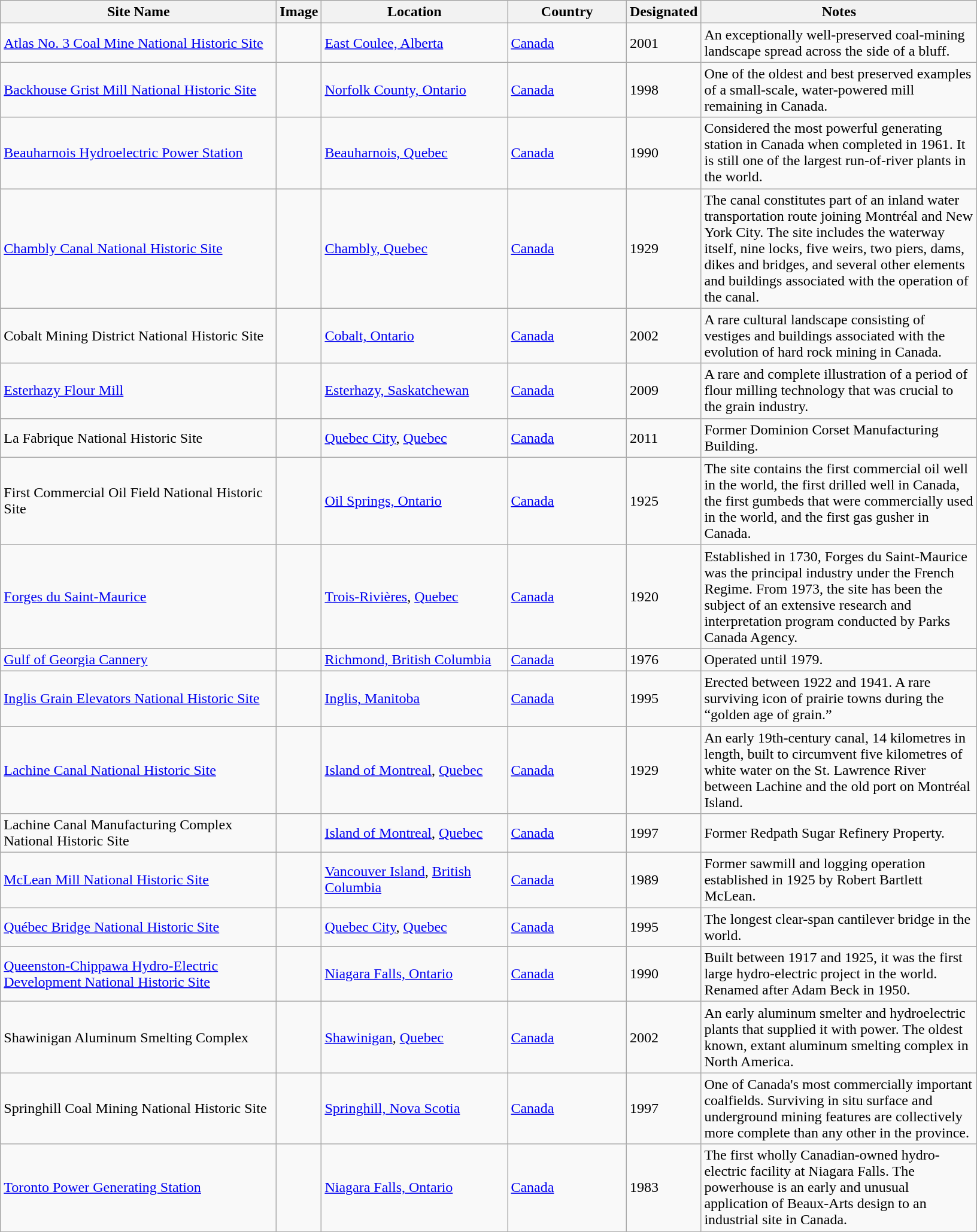<table class="wikitable" border="1">
<tr>
<th scope="col" width="300">Site Name</th>
<th>Image</th>
<th scope="col" width="200">Location</th>
<th scope="col" width="125">Country</th>
<th>Designated</th>
<th scope="col" width="300">Notes</th>
</tr>
<tr>
<td><a href='#'>Atlas No. 3 Coal Mine National Historic Site</a></td>
<td></td>
<td><a href='#'>East Coulee, Alberta</a></td>
<td><a href='#'>Canada</a></td>
<td>2001</td>
<td>An exceptionally well-preserved coal-mining landscape spread across the side of a bluff.</td>
</tr>
<tr>
<td><a href='#'>Backhouse Grist Mill National Historic Site</a></td>
<td></td>
<td><a href='#'>Norfolk County, Ontario</a></td>
<td><a href='#'>Canada</a></td>
<td>1998</td>
<td>One of the oldest and best preserved examples of a small-scale, water-powered mill remaining in Canada.</td>
</tr>
<tr>
<td><a href='#'>Beauharnois Hydroelectric Power Station</a></td>
<td></td>
<td><a href='#'>Beauharnois, Quebec</a></td>
<td><a href='#'>Canada</a></td>
<td>1990</td>
<td>Considered the most powerful generating station in Canada when completed in 1961. It is still one of the largest run-of-river plants in the world.</td>
</tr>
<tr>
<td><a href='#'>Chambly Canal National Historic Site</a></td>
<td></td>
<td><a href='#'>Chambly, Quebec</a></td>
<td><a href='#'>Canada</a></td>
<td>1929</td>
<td>The canal constitutes part of an inland water transportation route joining Montréal and New York City. The site includes the waterway itself, nine locks, five weirs, two piers, dams, dikes and bridges, and several other elements and buildings associated with the operation of the canal.</td>
</tr>
<tr>
<td>Cobalt Mining District National Historic Site</td>
<td></td>
<td><a href='#'>Cobalt, Ontario</a></td>
<td><a href='#'>Canada</a></td>
<td>2002</td>
<td>A rare cultural landscape consisting of vestiges and buildings associated with the evolution of hard rock mining in Canada.</td>
</tr>
<tr>
<td><a href='#'>Esterhazy Flour Mill</a></td>
<td></td>
<td><a href='#'>Esterhazy, Saskatchewan</a></td>
<td><a href='#'>Canada</a></td>
<td>2009</td>
<td>A rare and complete illustration of a period of flour milling technology that was crucial to the grain industry.</td>
</tr>
<tr>
<td>La Fabrique National Historic Site</td>
<td></td>
<td><a href='#'>Quebec City</a>, <a href='#'>Quebec</a></td>
<td><a href='#'>Canada</a></td>
<td>2011</td>
<td>Former Dominion Corset Manufacturing Building.</td>
</tr>
<tr>
<td>First Commercial Oil Field National Historic Site</td>
<td></td>
<td><a href='#'>Oil Springs, Ontario</a></td>
<td><a href='#'>Canada</a></td>
<td>1925</td>
<td>The site contains the first commercial oil well in the world, the first drilled well in Canada, the first gumbeds that were commercially used in the world, and the first gas gusher in Canada.</td>
</tr>
<tr>
<td><a href='#'>Forges du Saint-Maurice</a></td>
<td></td>
<td><a href='#'>Trois-Rivières</a>, <a href='#'>Quebec</a></td>
<td><a href='#'>Canada</a></td>
<td>1920</td>
<td>Established in 1730, Forges du Saint-Maurice was the principal industry under the French Regime. From 1973, the site has been the subject of an extensive research and interpretation program conducted by Parks Canada Agency.</td>
</tr>
<tr>
<td><a href='#'>Gulf of Georgia Cannery</a></td>
<td></td>
<td><a href='#'>Richmond, British Columbia</a></td>
<td><a href='#'>Canada</a></td>
<td>1976</td>
<td>Operated until 1979.</td>
</tr>
<tr>
<td><a href='#'>Inglis Grain Elevators National Historic Site</a></td>
<td></td>
<td><a href='#'>Inglis, Manitoba</a></td>
<td><a href='#'>Canada</a></td>
<td>1995</td>
<td>Erected between 1922 and 1941. A rare surviving icon of prairie towns during the “golden age of grain.”</td>
</tr>
<tr>
<td><a href='#'>Lachine Canal National Historic Site</a></td>
<td></td>
<td><a href='#'>Island of Montreal</a>, <a href='#'>Quebec</a></td>
<td><a href='#'>Canada</a></td>
<td>1929</td>
<td>An early 19th-century canal, 14 kilometres in length, built to circumvent five kilometres of white water on the St. Lawrence River between Lachine and the old port on Montréal Island.</td>
</tr>
<tr>
<td>Lachine Canal Manufacturing Complex National Historic Site</td>
<td></td>
<td><a href='#'>Island of Montreal</a>, <a href='#'>Quebec</a></td>
<td><a href='#'>Canada</a></td>
<td>1997</td>
<td>Former Redpath Sugar Refinery Property.</td>
</tr>
<tr>
<td><a href='#'>McLean Mill National Historic Site</a></td>
<td></td>
<td><a href='#'>Vancouver Island</a>, <a href='#'>British Columbia</a></td>
<td><a href='#'>Canada</a></td>
<td>1989</td>
<td>Former sawmill and logging operation established in 1925 by Robert Bartlett McLean.</td>
</tr>
<tr>
<td><a href='#'>Québec Bridge National Historic Site</a></td>
<td></td>
<td><a href='#'>Quebec City</a>, <a href='#'>Quebec</a></td>
<td><a href='#'>Canada</a></td>
<td>1995</td>
<td>The longest clear-span cantilever bridge in the world.</td>
</tr>
<tr>
<td><a href='#'>Queenston-Chippawa Hydro-Electric Development National Historic Site</a></td>
<td></td>
<td><a href='#'>Niagara Falls, Ontario</a></td>
<td><a href='#'>Canada</a></td>
<td>1990</td>
<td>Built between 1917 and 1925, it was the first large hydro-electric project in the world. Renamed after Adam Beck in 1950.</td>
</tr>
<tr>
<td>Shawinigan Aluminum Smelting Complex</td>
<td></td>
<td><a href='#'>Shawinigan</a>, <a href='#'>Quebec</a></td>
<td><a href='#'>Canada</a></td>
<td>2002</td>
<td>An early aluminum smelter and hydroelectric plants that supplied it with power. The oldest known, extant aluminum smelting complex in North America.</td>
</tr>
<tr>
<td>Springhill Coal Mining National Historic Site</td>
<td></td>
<td><a href='#'>Springhill, Nova Scotia</a></td>
<td><a href='#'>Canada</a></td>
<td>1997</td>
<td>One of Canada's most commercially important coalfields. Surviving in situ surface and underground mining features are collectively more complete than any other in the province.</td>
</tr>
<tr>
<td><a href='#'>Toronto Power Generating Station</a></td>
<td></td>
<td><a href='#'>Niagara Falls, Ontario</a></td>
<td><a href='#'>Canada</a></td>
<td>1983</td>
<td>The first wholly Canadian-owned hydro-electric facility at Niagara Falls. The powerhouse is an early and unusual application of Beaux-Arts design to an industrial site in Canada.</td>
</tr>
</table>
